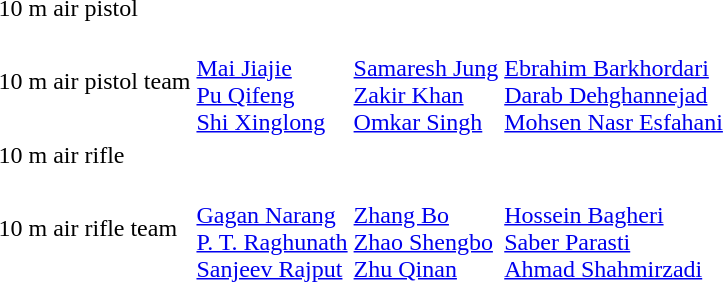<table>
<tr>
<td>10 m air pistol</td>
<td></td>
<td></td>
<td></td>
</tr>
<tr>
<td>10 m air pistol team</td>
<td><br><a href='#'>Mai Jiajie</a><br><a href='#'>Pu Qifeng</a><br><a href='#'>Shi Xinglong</a></td>
<td><br><a href='#'>Samaresh Jung</a><br><a href='#'>Zakir Khan</a><br><a href='#'>Omkar Singh</a></td>
<td><br><a href='#'>Ebrahim Barkhordari</a><br><a href='#'>Darab Dehghannejad</a><br><a href='#'>Mohsen Nasr Esfahani</a></td>
</tr>
<tr>
<td>10 m air rifle</td>
<td></td>
<td></td>
<td></td>
</tr>
<tr>
<td>10 m air rifle team</td>
<td><br><a href='#'>Gagan Narang</a><br><a href='#'>P. T. Raghunath</a><br><a href='#'>Sanjeev Rajput</a></td>
<td><br><a href='#'>Zhang Bo</a><br><a href='#'>Zhao Shengbo</a><br><a href='#'>Zhu Qinan</a></td>
<td><br><a href='#'>Hossein Bagheri</a><br><a href='#'>Saber Parasti</a><br><a href='#'>Ahmad Shahmirzadi</a></td>
</tr>
</table>
